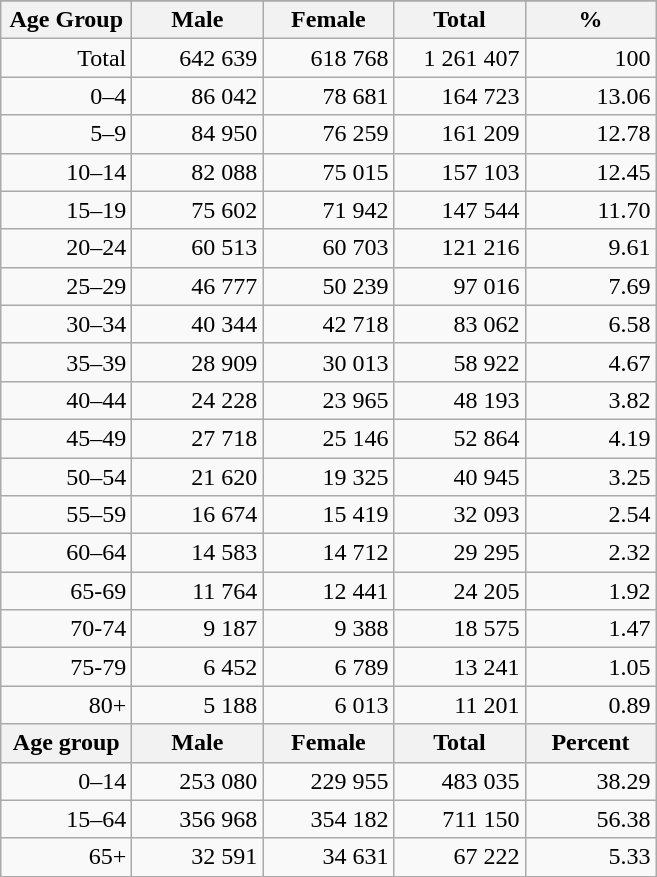<table class="wikitable">
<tr>
</tr>
<tr>
<th width="80pt">Age Group</th>
<th width="80pt">Male</th>
<th width="80pt">Female</th>
<th width="80pt">Total</th>
<th width="80pt">%</th>
</tr>
<tr>
<td align="right">Total</td>
<td align="right">642 639</td>
<td align="right">618 768</td>
<td align="right">1 261 407</td>
<td align="right">100</td>
</tr>
<tr>
<td align="right">0–4</td>
<td align="right">86 042</td>
<td align="right">78 681</td>
<td align="right">164 723</td>
<td align="right">13.06</td>
</tr>
<tr>
<td align="right">5–9</td>
<td align="right">84 950</td>
<td align="right">76 259</td>
<td align="right">161 209</td>
<td align="right">12.78</td>
</tr>
<tr>
<td align="right">10–14</td>
<td align="right">82 088</td>
<td align="right">75 015</td>
<td align="right">157 103</td>
<td align="right">12.45</td>
</tr>
<tr>
<td align="right">15–19</td>
<td align="right">75 602</td>
<td align="right">71 942</td>
<td align="right">147 544</td>
<td align="right">11.70</td>
</tr>
<tr>
<td align="right">20–24</td>
<td align="right">60 513</td>
<td align="right">60 703</td>
<td align="right">121 216</td>
<td align="right">9.61</td>
</tr>
<tr>
<td align="right">25–29</td>
<td align="right">46 777</td>
<td align="right">50 239</td>
<td align="right">97 016</td>
<td align="right">7.69</td>
</tr>
<tr>
<td align="right">30–34</td>
<td align="right">40 344</td>
<td align="right">42 718</td>
<td align="right">83 062</td>
<td align="right">6.58</td>
</tr>
<tr>
<td align="right">35–39</td>
<td align="right">28 909</td>
<td align="right">30 013</td>
<td align="right">58 922</td>
<td align="right">4.67</td>
</tr>
<tr>
<td align="right">40–44</td>
<td align="right">24 228</td>
<td align="right">23 965</td>
<td align="right">48 193</td>
<td align="right">3.82</td>
</tr>
<tr>
<td align="right">45–49</td>
<td align="right">27 718</td>
<td align="right">25 146</td>
<td align="right">52 864</td>
<td align="right">4.19</td>
</tr>
<tr>
<td align="right">50–54</td>
<td align="right">21 620</td>
<td align="right">19 325</td>
<td align="right">40 945</td>
<td align="right">3.25</td>
</tr>
<tr>
<td align="right">55–59</td>
<td align="right">16 674</td>
<td align="right">15 419</td>
<td align="right">32 093</td>
<td align="right">2.54</td>
</tr>
<tr>
<td align="right">60–64</td>
<td align="right">14 583</td>
<td align="right">14 712</td>
<td align="right">29 295</td>
<td align="right">2.32</td>
</tr>
<tr>
<td align="right">65-69</td>
<td align="right">11 764</td>
<td align="right">12 441</td>
<td align="right">24 205</td>
<td align="right">1.92</td>
</tr>
<tr>
<td align="right">70-74</td>
<td align="right">9 187</td>
<td align="right">9 388</td>
<td align="right">18 575</td>
<td align="right">1.47</td>
</tr>
<tr>
<td align="right">75-79</td>
<td align="right">6 452</td>
<td align="right">6 789</td>
<td align="right">13 241</td>
<td align="right">1.05</td>
</tr>
<tr>
<td align="right">80+</td>
<td align="right">5 188</td>
<td align="right">6 013</td>
<td align="right">11 201</td>
<td align="right">0.89</td>
</tr>
<tr>
<th width="50">Age group</th>
<th width="80pt">Male</th>
<th width="80">Female</th>
<th width="80">Total</th>
<th width="50">Percent</th>
</tr>
<tr>
<td align="right">0–14</td>
<td align="right">253 080</td>
<td align="right">229 955</td>
<td align="right">483 035</td>
<td align="right">38.29</td>
</tr>
<tr>
<td align="right">15–64</td>
<td align="right">356 968</td>
<td align="right">354 182</td>
<td align="right">711 150</td>
<td align="right">56.38</td>
</tr>
<tr>
<td align="right">65+</td>
<td align="right">32 591</td>
<td align="right">34 631</td>
<td align="right">67 222</td>
<td align="right">5.33</td>
</tr>
<tr>
</tr>
</table>
